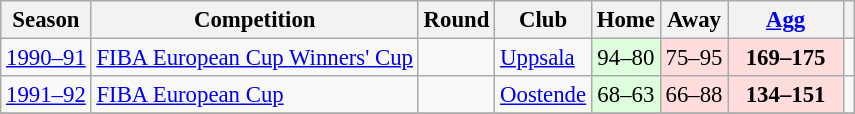<table class="wikitable mw-collapsible" style="font-size:95%;">
<tr>
<th>Season</th>
<th>Competition</th>
<th>Round</th>
<th>Club</th>
<th>Home</th>
<th>Away</th>
<th width="70"><a href='#'>Agg</a></th>
<th></th>
</tr>
<tr>
<td><a href='#'>1990–91</a></td>
<td><a href='#'>FIBA European Cup Winners' Cup</a></td>
<td></td>
<td> <a href='#'>Uppsala</a></td>
<td style="text-align:center;" bgcolor=#dfd>94–80</td>
<td style="text-align:center;" bgcolor=#fdd>75–95</td>
<td style="text-align:center;" bgcolor=#fdd><strong>169–175</strong></td>
<td></td>
</tr>
<tr>
<td><a href='#'>1991–92</a></td>
<td><a href='#'>FIBA European Cup</a></td>
<td></td>
<td> <a href='#'>Oostende</a></td>
<td style="text-align:center;" bgcolor=#dfd>68–63</td>
<td style="text-align:center;" bgcolor=#fdd>66–88</td>
<td style="text-align:center;" bgcolor=#fdd><strong>134–151</strong></td>
<td></td>
</tr>
<tr>
</tr>
</table>
